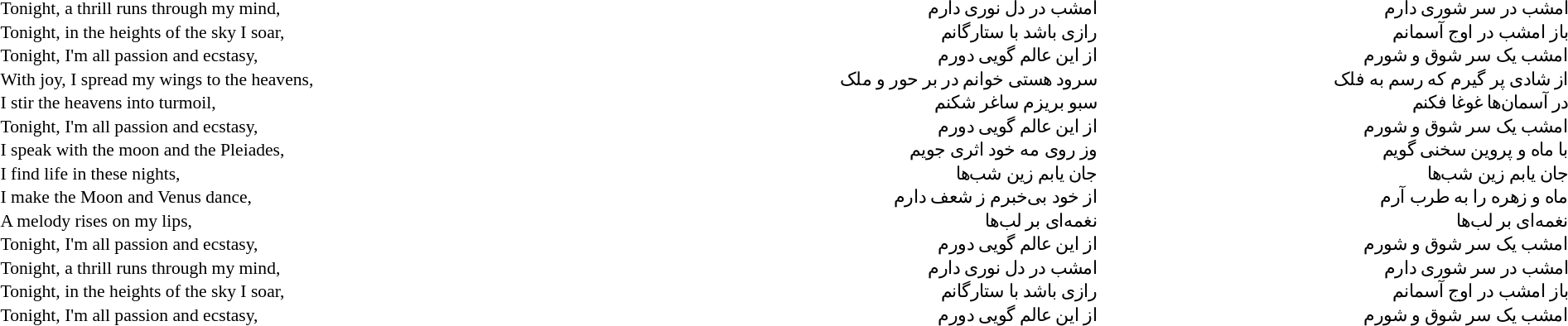<table style="width:100%; border-collapse:collapse; border:none; font-size:90%;">
<tr>
<td style="text-align:left; width:40%;">Tonight, a thrill runs through my mind,</td>
<td style="text-align:right; width:30%;">امشب در دل نوری دارم</td>
<td style="text-align:right; width:30%;">امشب در سر شوری دارم</td>
</tr>
<tr>
<td style="text-align:left;">Tonight, in the heights of the sky I soar,</td>
<td style="text-align:right;">رازی باشد با ستارگانم</td>
<td style="text-align:right;">باز امشب در اوج آسمانم</td>
</tr>
<tr>
<td style="text-align:left;">Tonight, I'm all passion and ecstasy,</td>
<td style="text-align:right;">از این عالم گویی دورم</td>
<td style="text-align:right;">امشب یک سر شوق و شورم</td>
</tr>
<tr>
<td style="text-align:left;">With joy, I spread my wings to the heavens,</td>
<td style="text-align:right;">سرود هستی خوانم در بر حور و ملک</td>
<td style="text-align:right;">از شادی پر گیرم که رسم به فلک</td>
</tr>
<tr>
<td style="text-align:left;">I stir the heavens into turmoil,</td>
<td style="text-align:right;">سبو بریزم ساغر شکنم</td>
<td style="text-align:right;">در آسمان‌ها غوغا فکنم</td>
</tr>
<tr>
<td style="text-align:left;">Tonight, I'm all passion and ecstasy,</td>
<td style="text-align:right;">از این عالم گویی دورم</td>
<td style="text-align:right;">امشب یک سر شوق و شورم</td>
</tr>
<tr>
<td style="text-align:left;">I speak with the moon and the Pleiades,</td>
<td style="text-align:right;">وز روی مه خود اثری جویم</td>
<td style="text-align:right;">با ماه و پروین سخنی گویم</td>
</tr>
<tr>
<td style="text-align:left;">I find life in these nights,</td>
<td style="text-align:right;">جان یابم زین شب‌ها</td>
<td style="text-align:right;">جان یابم زین شب‌ها</td>
</tr>
<tr>
<td style="text-align:left;">I make the Moon and Venus dance,</td>
<td style="text-align:right;">از خود بی‌خبرم ز شعف دارم</td>
<td style="text-align:right;">ماه و زهره را به طرب آرم</td>
</tr>
<tr>
<td style="text-align:left;">A melody rises on my lips,</td>
<td style="text-align:right;">نغمه‌ای بر لب‌ها</td>
<td style="text-align:right;">نغمه‌ای بر لب‌ها</td>
</tr>
<tr>
<td style="text-align:left;">Tonight, I'm all passion and ecstasy,</td>
<td style="text-align:right;">از این عالم گویی دورم</td>
<td style="text-align:right;">امشب یک سر شوق و شورم</td>
</tr>
<tr>
<td style="text-align:left;">Tonight, a thrill runs through my mind,</td>
<td style="text-align:right;">امشب در دل نوری دارم</td>
<td style="text-align:right;">امشب در سر شوری دارم</td>
</tr>
<tr>
<td style="text-align:left;">Tonight, in the heights of the sky I soar,</td>
<td style="text-align:right;">رازی باشد با ستارگانم</td>
<td style="text-align:right;">باز امشب در اوج آسمانم</td>
</tr>
<tr>
<td style="text-align:left;">Tonight, I'm all passion and ecstasy,</td>
<td style="text-align:right;">از این عالم گویی دورم</td>
<td style="text-align:right;">امشب یک سر شوق و شورم</td>
</tr>
</table>
